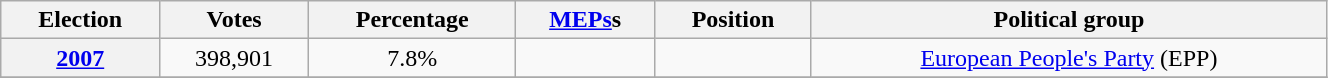<table class=wikitable style="text-align: right;" width=70%>
<tr>
<th>Election</th>
<th>Votes</th>
<th>Percentage</th>
<th><a href='#'>MEPs</a>s</th>
<th>Position</th>
<th>Political group</th>
</tr>
<tr style="text-align:center;">
<th><a href='#'>2007</a></th>
<td>398,901</td>
<td>7.8%</td>
<td></td>
<td></td>
<td><a href='#'>European People's Party</a> (EPP)</td>
</tr>
<tr>
</tr>
</table>
